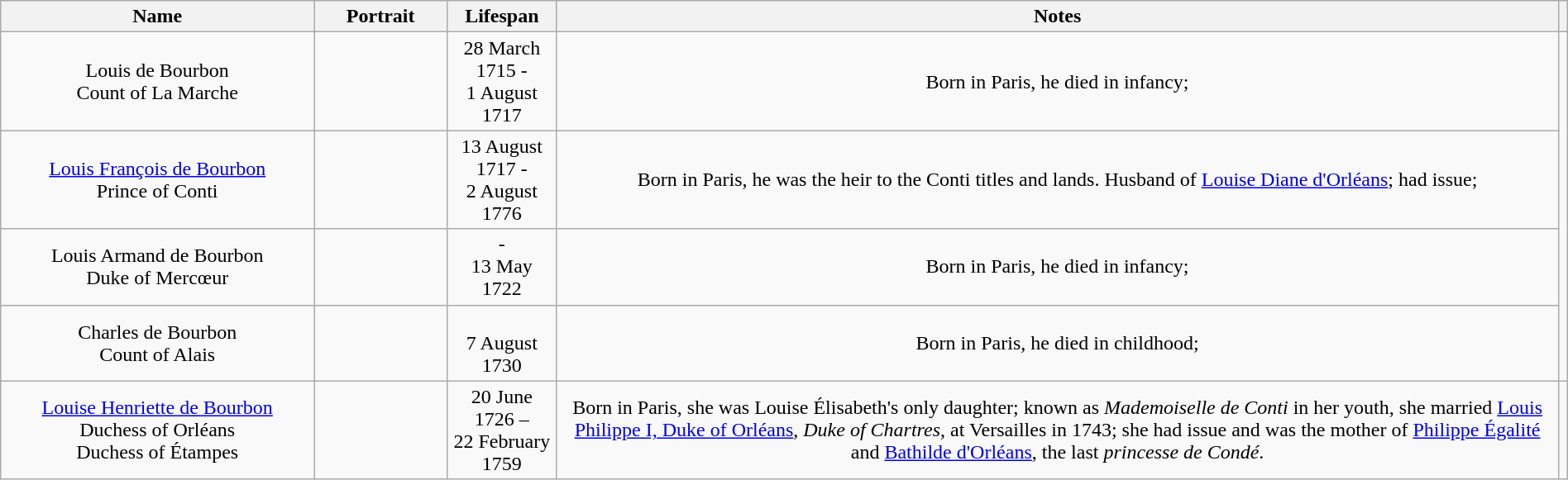<table style="text-align:center; width:100%" class="wikitable">
<tr>
<th width=20%>Name</th>
<th width=100px>Portrait</th>
<th>Lifespan</th>
<th>Notes</th>
<th></th>
</tr>
<tr>
<td>Louis de Bourbon<br>Count of La Marche</td>
<td></td>
<td>28 March 1715 -<br> 1 August 1717</td>
<td>Born in Paris, he died in infancy;</td>
</tr>
<tr>
<td><a href='#'>Louis François de Bourbon</a><br>Prince of Conti</td>
<td></td>
<td>13 August 1717 -<br> 2 August 1776</td>
<td>Born in Paris, he was the heir to the Conti titles and lands. Husband of <a href='#'>Louise Diane d'Orléans</a>; had issue;</td>
</tr>
<tr>
<td>Louis Armand de Bourbon<br>Duke of Mercœur</td>
<td></td>
<td>-<br>13 May 1722</td>
<td>Born in Paris, he died in infancy;</td>
</tr>
<tr>
<td>Charles de Bourbon<br>Count of Alais</td>
<td></td>
<td><br>7 August 1730</td>
<td>Born in Paris, he died in childhood;</td>
</tr>
<tr>
<td><a href='#'>Louise Henriette de Bourbon</a><br>Duchess of Orléans<br>Duchess of Étampes</td>
<td></td>
<td>20 June 1726 –<br>22 February 1759</td>
<td>Born in Paris, she was Louise Élisabeth's only daughter; known as <em>Mademoiselle de Conti</em> in her youth, she married <a href='#'>Louis Philippe I, Duke of Orléans</a>, <em>Duke of Chartres</em>, at Versailles in 1743; she had issue and was the mother of <a href='#'>Philippe Égalité</a> and <a href='#'>Bathilde d'Orléans</a>, the last <em>princesse de Condé</em>.</td>
<td></td>
</tr>
</table>
